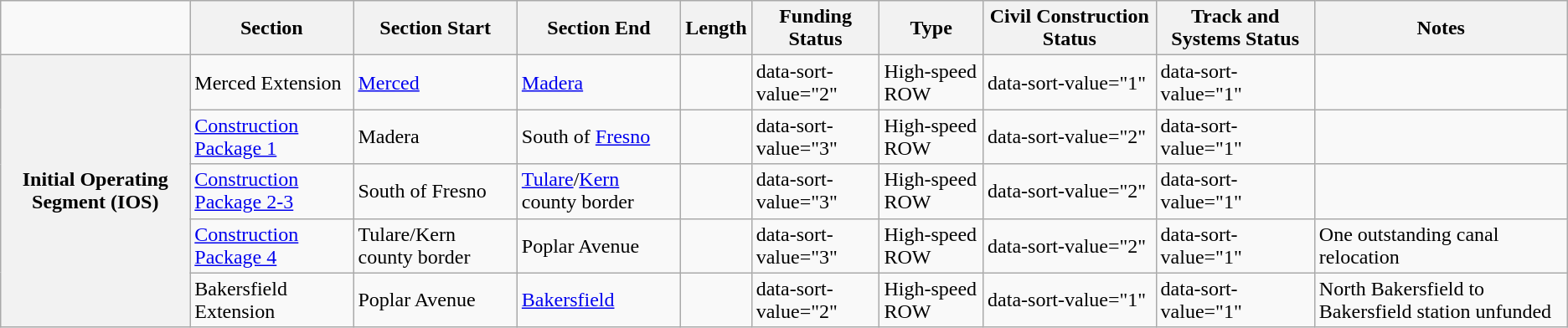<table class="wikitable sortable">
<tr>
<th style="border: none; background: none;"></th>
<th>Section</th>
<th>Section Start</th>
<th>Section End</th>
<th>Length</th>
<th>Funding Status</th>
<th>Type</th>
<th>Civil Construction Status</th>
<th>Track and Systems Status</th>
<th>Notes</th>
</tr>
<tr>
<th rowspan=5>Initial Operating Segment (IOS)</th>
<td>Merced Extension</td>
<td><a href='#'>Merced</a></td>
<td><a href='#'>Madera</a></td>
<td></td>
<td>data-sort-value="2" </td>
<td>High-speed ROW</td>
<td>data-sort-value="1" </td>
<td>data-sort-value="1" </td>
<td></td>
</tr>
<tr>
<td><a href='#'>Construction Package 1</a></td>
<td>Madera</td>
<td>South of <a href='#'>Fresno</a></td>
<td></td>
<td>data-sort-value="3" </td>
<td>High-speed ROW</td>
<td>data-sort-value="2" </td>
<td>data-sort-value="1" </td>
<td></td>
</tr>
<tr>
<td><a href='#'>Construction Package 2-3</a></td>
<td>South of Fresno</td>
<td><a href='#'>Tulare</a>/<a href='#'>Kern</a> county border</td>
<td></td>
<td>data-sort-value="3" </td>
<td>High-speed ROW</td>
<td>data-sort-value="2" </td>
<td>data-sort-value="1" </td>
<td></td>
</tr>
<tr>
<td><a href='#'>Construction Package 4</a></td>
<td>Tulare/Kern county border</td>
<td>Poplar Avenue</td>
<td></td>
<td>data-sort-value="3" </td>
<td>High-speed ROW</td>
<td>data-sort-value="2" </td>
<td>data-sort-value="1" </td>
<td>One outstanding canal relocation</td>
</tr>
<tr>
<td>Bakersfield Extension</td>
<td>Poplar Avenue</td>
<td><a href='#'>Bakersfield</a></td>
<td></td>
<td>data-sort-value="2" </td>
<td>High-speed ROW</td>
<td>data-sort-value="1" </td>
<td>data-sort-value="1" </td>
<td>North Bakersfield to Bakersfield station unfunded</td>
</tr>
</table>
